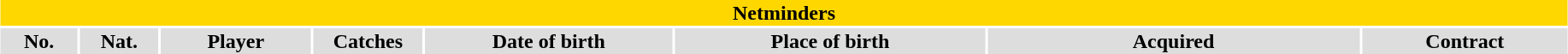<table class="toccolours" style="width:97%; clear:both; margin:1.5em auto; text-align:center;">
<tr>
<th colspan="11" style="background:gold; color:black;">Netminders</th>
</tr>
<tr style="background:#ddd;">
<th width="5%">No.</th>
<th width="5%">Nat.</th>
<th>Player</th>
<th width="7%">Catches</th>
<th width="16%">Date of birth</th>
<th width="20%">Place of birth</th>
<th width="24%">Acquired</th>
<td><strong>Contract</strong></td>
</tr>
</table>
